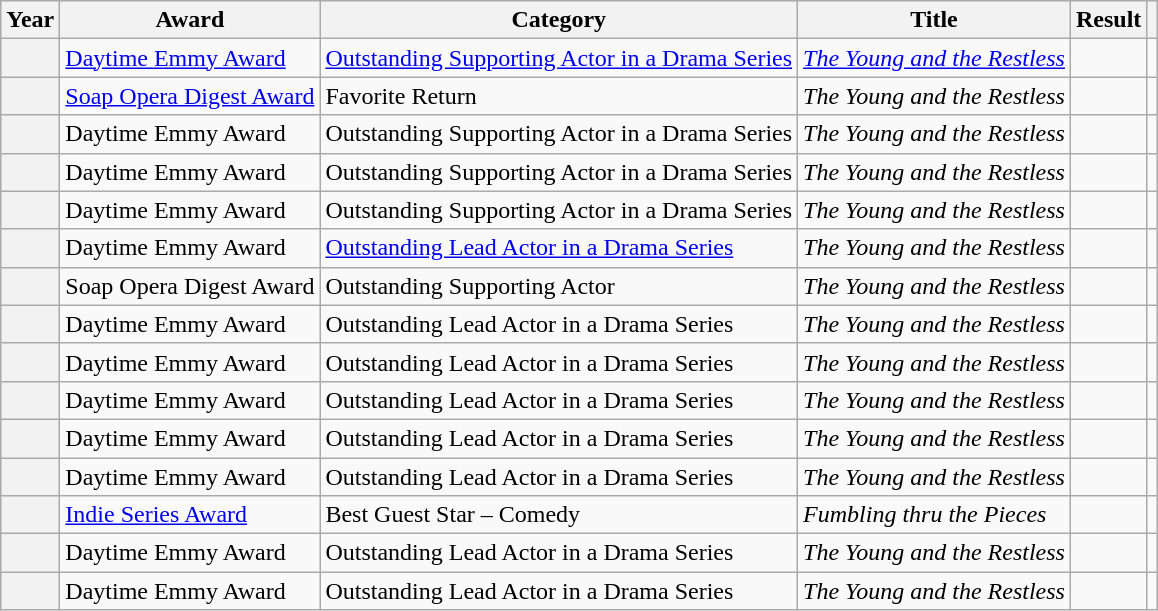<table class="wikitable sortable plainrowheaders">
<tr>
<th scope="col">Year</th>
<th scope="col">Award</th>
<th scope="col">Category</th>
<th scope="col">Title</th>
<th scope="col">Result</th>
<th scope="col" class="unsortable"></th>
</tr>
<tr>
<th scope="row"></th>
<td><a href='#'>Daytime Emmy Award</a></td>
<td><a href='#'>Outstanding Supporting Actor in a Drama Series</a></td>
<td><em><a href='#'>The Young and the Restless</a></em></td>
<td></td>
<td></td>
</tr>
<tr>
<th scope="row"></th>
<td><a href='#'>Soap Opera Digest Award</a></td>
<td>Favorite Return</td>
<td><em>The Young and the Restless</em></td>
<td></td>
<td></td>
</tr>
<tr>
<th scope="row"></th>
<td>Daytime Emmy Award</td>
<td>Outstanding Supporting Actor in a Drama Series</td>
<td><em>The Young and the Restless</em></td>
<td></td>
<td></td>
</tr>
<tr>
<th scope="row"></th>
<td>Daytime Emmy Award</td>
<td>Outstanding Supporting Actor in a Drama Series</td>
<td><em>The Young and the Restless</em></td>
<td></td>
<td></td>
</tr>
<tr>
<th scope="row"></th>
<td>Daytime Emmy Award</td>
<td>Outstanding Supporting Actor in a Drama Series</td>
<td><em>The Young and the Restless</em></td>
<td></td>
<td></td>
</tr>
<tr>
<th scope="row"></th>
<td>Daytime Emmy Award</td>
<td><a href='#'>Outstanding Lead Actor in a Drama Series</a></td>
<td><em>The Young and the Restless</em></td>
<td></td>
<td></td>
</tr>
<tr>
<th scope="row"></th>
<td>Soap Opera Digest Award</td>
<td>Outstanding Supporting Actor</td>
<td><em>The Young and the Restless</em></td>
<td></td>
<td></td>
</tr>
<tr>
<th scope="row"></th>
<td>Daytime Emmy Award</td>
<td>Outstanding Lead Actor in a Drama Series</td>
<td><em>The Young and the Restless</em></td>
<td></td>
<td></td>
</tr>
<tr>
<th scope="row"></th>
<td>Daytime Emmy Award</td>
<td>Outstanding Lead Actor in a Drama Series</td>
<td><em>The Young and the Restless</em></td>
<td></td>
<td></td>
</tr>
<tr>
<th scope="row"></th>
<td>Daytime Emmy Award</td>
<td>Outstanding Lead Actor in a Drama Series</td>
<td><em>The Young and the Restless</em></td>
<td></td>
<td></td>
</tr>
<tr>
<th scope="row"></th>
<td>Daytime Emmy Award</td>
<td>Outstanding Lead Actor in a Drama Series</td>
<td><em>The Young and the Restless</em></td>
<td></td>
<td></td>
</tr>
<tr>
<th scope="row"></th>
<td>Daytime Emmy Award</td>
<td>Outstanding Lead Actor in a Drama Series</td>
<td><em>The Young and the Restless</em></td>
<td></td>
<td></td>
</tr>
<tr>
<th scope="row"></th>
<td><a href='#'>Indie Series Award</a></td>
<td>Best Guest Star – Comedy</td>
<td><em>Fumbling thru the Pieces</em></td>
<td></td>
<td></td>
</tr>
<tr>
<th scope="row"></th>
<td>Daytime Emmy Award</td>
<td>Outstanding Lead Actor in a Drama Series</td>
<td><em>The Young and the Restless</em></td>
<td></td>
<td></td>
</tr>
<tr>
<th scope="row"></th>
<td>Daytime Emmy Award</td>
<td>Outstanding Lead Actor in a Drama Series</td>
<td><em>The Young and the Restless</em></td>
<td></td>
<td></td>
</tr>
</table>
